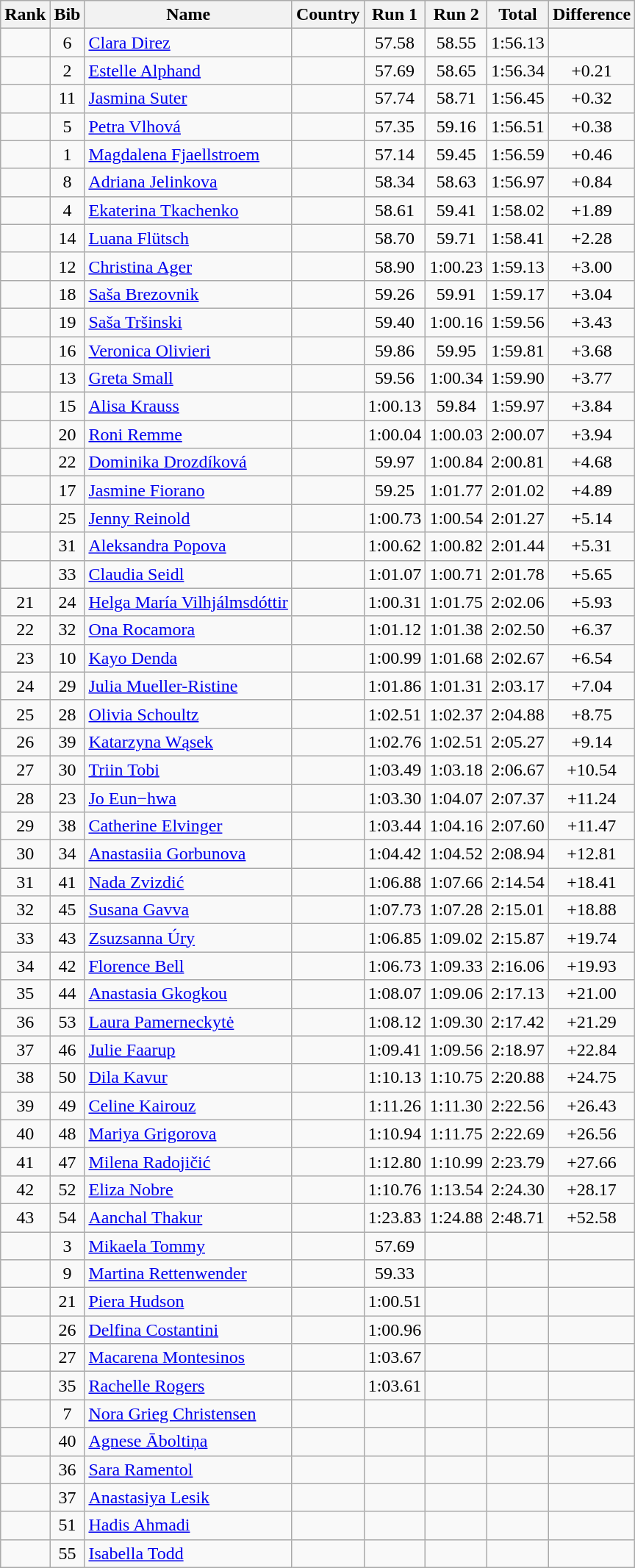<table class="wikitable sortable" style="text-align:center">
<tr>
<th>Rank</th>
<th>Bib</th>
<th>Name</th>
<th>Country</th>
<th>Run 1</th>
<th>Run 2</th>
<th>Total</th>
<th>Difference</th>
</tr>
<tr>
<td></td>
<td>6</td>
<td align=left><a href='#'>Clara Direz</a></td>
<td align=left></td>
<td>57.58</td>
<td>58.55</td>
<td>1:56.13</td>
<td></td>
</tr>
<tr>
<td></td>
<td>2</td>
<td align=left><a href='#'>Estelle Alphand</a></td>
<td align=left></td>
<td>57.69</td>
<td>58.65</td>
<td>1:56.34</td>
<td>+0.21</td>
</tr>
<tr>
<td></td>
<td>11</td>
<td align=left><a href='#'>Jasmina Suter</a></td>
<td align=left></td>
<td>57.74</td>
<td>58.71</td>
<td>1:56.45</td>
<td>+0.32</td>
</tr>
<tr>
<td></td>
<td>5</td>
<td align=left><a href='#'>Petra Vlhová</a></td>
<td align=left></td>
<td>57.35</td>
<td>59.16</td>
<td>1:56.51</td>
<td>+0.38</td>
</tr>
<tr>
<td></td>
<td>1</td>
<td align=left><a href='#'>Magdalena Fjaellstroem</a></td>
<td align=left></td>
<td>57.14</td>
<td>59.45</td>
<td>1:56.59</td>
<td>+0.46</td>
</tr>
<tr>
<td></td>
<td>8</td>
<td align=left><a href='#'>Adriana Jelinkova</a></td>
<td align=left></td>
<td>58.34</td>
<td>58.63</td>
<td>1:56.97</td>
<td>+0.84</td>
</tr>
<tr>
<td></td>
<td>4</td>
<td align=left><a href='#'>Ekaterina Tkachenko</a></td>
<td align=left></td>
<td>58.61</td>
<td>59.41</td>
<td>1:58.02</td>
<td>+1.89</td>
</tr>
<tr>
<td></td>
<td>14</td>
<td align=left><a href='#'>Luana Flütsch</a></td>
<td align=left></td>
<td>58.70</td>
<td>59.71</td>
<td>1:58.41</td>
<td>+2.28</td>
</tr>
<tr>
<td></td>
<td>12</td>
<td align=left><a href='#'>Christina Ager</a></td>
<td align=left></td>
<td>58.90</td>
<td>1:00.23</td>
<td>1:59.13</td>
<td>+3.00</td>
</tr>
<tr>
<td></td>
<td>18</td>
<td align=left><a href='#'>Saša Brezovnik</a></td>
<td align=left></td>
<td>59.26</td>
<td>59.91</td>
<td>1:59.17</td>
<td>+3.04</td>
</tr>
<tr>
<td></td>
<td>19</td>
<td align=left><a href='#'>Saša Tršinski</a></td>
<td align=left></td>
<td>59.40</td>
<td>1:00.16</td>
<td>1:59.56</td>
<td>+3.43</td>
</tr>
<tr>
<td></td>
<td>16</td>
<td align=left><a href='#'>Veronica Olivieri</a></td>
<td align=left></td>
<td>59.86</td>
<td>59.95</td>
<td>1:59.81</td>
<td>+3.68</td>
</tr>
<tr>
<td></td>
<td>13</td>
<td align=left><a href='#'>Greta Small</a></td>
<td align=left></td>
<td>59.56</td>
<td>1:00.34</td>
<td>1:59.90</td>
<td>+3.77</td>
</tr>
<tr>
<td></td>
<td>15</td>
<td align=left><a href='#'>Alisa Krauss</a></td>
<td align=left></td>
<td>1:00.13</td>
<td>59.84</td>
<td>1:59.97</td>
<td>+3.84</td>
</tr>
<tr>
<td></td>
<td>20</td>
<td align=left><a href='#'>Roni Remme</a></td>
<td align=left></td>
<td>1:00.04</td>
<td>1:00.03</td>
<td>2:00.07</td>
<td>+3.94</td>
</tr>
<tr>
<td></td>
<td>22</td>
<td align=left><a href='#'>Dominika Drozdíková</a></td>
<td align=left></td>
<td>59.97</td>
<td>1:00.84</td>
<td>2:00.81</td>
<td>+4.68</td>
</tr>
<tr>
<td></td>
<td>17</td>
<td align=left><a href='#'>Jasmine Fiorano</a></td>
<td align=left></td>
<td>59.25</td>
<td>1:01.77</td>
<td>2:01.02</td>
<td>+4.89</td>
</tr>
<tr>
<td></td>
<td>25</td>
<td align=left><a href='#'>Jenny Reinold</a></td>
<td align=left></td>
<td>1:00.73</td>
<td>1:00.54</td>
<td>2:01.27</td>
<td>+5.14</td>
</tr>
<tr>
<td></td>
<td>31</td>
<td align=left><a href='#'>Aleksandra Popova</a></td>
<td align=left></td>
<td>1:00.62</td>
<td>1:00.82</td>
<td>2:01.44</td>
<td>+5.31</td>
</tr>
<tr>
<td></td>
<td>33</td>
<td align=left><a href='#'>Claudia Seidl</a></td>
<td align=left></td>
<td>1:01.07</td>
<td>1:00.71</td>
<td>2:01.78</td>
<td>+5.65</td>
</tr>
<tr>
<td>21</td>
<td>24</td>
<td align=left><a href='#'>Helga María Vilhjálmsdóttir</a></td>
<td align=left></td>
<td>1:00.31</td>
<td>1:01.75</td>
<td>2:02.06</td>
<td>+5.93</td>
</tr>
<tr>
<td>22</td>
<td>32</td>
<td align=left><a href='#'>Ona Rocamora</a></td>
<td align=left></td>
<td>1:01.12</td>
<td>1:01.38</td>
<td>2:02.50</td>
<td>+6.37</td>
</tr>
<tr>
<td>23</td>
<td>10</td>
<td align=left><a href='#'>Kayo Denda</a></td>
<td align=left></td>
<td>1:00.99</td>
<td>1:01.68</td>
<td>2:02.67</td>
<td>+6.54</td>
</tr>
<tr>
<td>24</td>
<td>29</td>
<td align=left><a href='#'>Julia Mueller-Ristine</a></td>
<td align=left></td>
<td>1:01.86</td>
<td>1:01.31</td>
<td>2:03.17</td>
<td>+7.04</td>
</tr>
<tr>
<td>25</td>
<td>28</td>
<td align=left><a href='#'>Olivia Schoultz</a></td>
<td align=left></td>
<td>1:02.51</td>
<td>1:02.37</td>
<td>2:04.88</td>
<td>+8.75</td>
</tr>
<tr>
<td>26</td>
<td>39</td>
<td align=left><a href='#'>Katarzyna Wąsek</a></td>
<td align=left></td>
<td>1:02.76</td>
<td>1:02.51</td>
<td>2:05.27</td>
<td>+9.14</td>
</tr>
<tr>
<td>27</td>
<td>30</td>
<td align=left><a href='#'>Triin Tobi</a></td>
<td align=left></td>
<td>1:03.49</td>
<td>1:03.18</td>
<td>2:06.67</td>
<td>+10.54</td>
</tr>
<tr>
<td>28</td>
<td>23</td>
<td align=left><a href='#'>Jo Eun−hwa</a></td>
<td align=left></td>
<td>1:03.30</td>
<td>1:04.07</td>
<td>2:07.37</td>
<td>+11.24</td>
</tr>
<tr>
<td>29</td>
<td>38</td>
<td align=left><a href='#'>Catherine Elvinger</a></td>
<td align=left></td>
<td>1:03.44</td>
<td>1:04.16</td>
<td>2:07.60</td>
<td>+11.47</td>
</tr>
<tr>
<td>30</td>
<td>34</td>
<td align=left><a href='#'>Anastasiia Gorbunova</a></td>
<td align=left></td>
<td>1:04.42</td>
<td>1:04.52</td>
<td>2:08.94</td>
<td>+12.81</td>
</tr>
<tr>
<td>31</td>
<td>41</td>
<td align=left><a href='#'>Nada Zvizdić</a></td>
<td align=left></td>
<td>1:06.88</td>
<td>1:07.66</td>
<td>2:14.54</td>
<td>+18.41</td>
</tr>
<tr>
<td>32</td>
<td>45</td>
<td align=left><a href='#'>Susana Gavva</a></td>
<td align=left></td>
<td>1:07.73</td>
<td>1:07.28</td>
<td>2:15.01</td>
<td>+18.88</td>
</tr>
<tr>
<td>33</td>
<td>43</td>
<td align=left><a href='#'>Zsuzsanna Úry</a></td>
<td align=left></td>
<td>1:06.85</td>
<td>1:09.02</td>
<td>2:15.87</td>
<td>+19.74</td>
</tr>
<tr>
<td>34</td>
<td>42</td>
<td align=left><a href='#'>Florence Bell</a></td>
<td align=left></td>
<td>1:06.73</td>
<td>1:09.33</td>
<td>2:16.06</td>
<td>+19.93</td>
</tr>
<tr>
<td>35</td>
<td>44</td>
<td align=left><a href='#'>Anastasia Gkogkou</a></td>
<td align=left></td>
<td>1:08.07</td>
<td>1:09.06</td>
<td>2:17.13</td>
<td>+21.00</td>
</tr>
<tr>
<td>36</td>
<td>53</td>
<td align=left><a href='#'>Laura Pamerneckytė</a></td>
<td align=left></td>
<td>1:08.12</td>
<td>1:09.30</td>
<td>2:17.42</td>
<td>+21.29</td>
</tr>
<tr>
<td>37</td>
<td>46</td>
<td align=left><a href='#'>Julie Faarup</a></td>
<td align=left></td>
<td>1:09.41</td>
<td>1:09.56</td>
<td>2:18.97</td>
<td>+22.84</td>
</tr>
<tr>
<td>38</td>
<td>50</td>
<td align=left><a href='#'>Dila Kavur</a></td>
<td align=left></td>
<td>1:10.13</td>
<td>1:10.75</td>
<td>2:20.88</td>
<td>+24.75</td>
</tr>
<tr>
<td>39</td>
<td>49</td>
<td align=left><a href='#'>Celine Kairouz</a></td>
<td align=left></td>
<td>1:11.26</td>
<td>1:11.30</td>
<td>2:22.56</td>
<td>+26.43</td>
</tr>
<tr>
<td>40</td>
<td>48</td>
<td align=left><a href='#'>Mariya Grigorova</a></td>
<td align=left></td>
<td>1:10.94</td>
<td>1:11.75</td>
<td>2:22.69</td>
<td>+26.56</td>
</tr>
<tr>
<td>41</td>
<td>47</td>
<td align=left><a href='#'>Milena Radojičić</a></td>
<td align=left></td>
<td>1:12.80</td>
<td>1:10.99</td>
<td>2:23.79</td>
<td>+27.66</td>
</tr>
<tr>
<td>42</td>
<td>52</td>
<td align=left><a href='#'>Eliza Nobre</a></td>
<td align=left></td>
<td>1:10.76</td>
<td>1:13.54</td>
<td>2:24.30</td>
<td>+28.17</td>
</tr>
<tr>
<td>43</td>
<td>54</td>
<td align=left><a href='#'>Aanchal Thakur</a></td>
<td align=left></td>
<td>1:23.83</td>
<td>1:24.88</td>
<td>2:48.71</td>
<td>+52.58</td>
</tr>
<tr>
<td></td>
<td>3</td>
<td align=left><a href='#'>Mikaela Tommy</a></td>
<td align=left></td>
<td>57.69</td>
<td></td>
<td></td>
<td></td>
</tr>
<tr>
<td></td>
<td>9</td>
<td align=left><a href='#'>Martina Rettenwender</a></td>
<td align=left></td>
<td>59.33</td>
<td></td>
<td></td>
<td></td>
</tr>
<tr>
<td></td>
<td>21</td>
<td align=left><a href='#'>Piera Hudson</a></td>
<td align=left></td>
<td>1:00.51</td>
<td></td>
<td></td>
<td></td>
</tr>
<tr>
<td></td>
<td>26</td>
<td align=left><a href='#'>Delfina Costantini</a></td>
<td align=left></td>
<td>1:00.96</td>
<td></td>
<td></td>
<td></td>
</tr>
<tr>
<td></td>
<td>27</td>
<td align=left><a href='#'>Macarena Montesinos</a></td>
<td align=left></td>
<td>1:03.67</td>
<td></td>
<td></td>
<td></td>
</tr>
<tr>
<td></td>
<td>35</td>
<td align=left><a href='#'>Rachelle Rogers</a></td>
<td align=left></td>
<td>1:03.61</td>
<td></td>
<td></td>
<td></td>
</tr>
<tr>
<td></td>
<td>7</td>
<td align=left><a href='#'>Nora Grieg Christensen</a></td>
<td align=left></td>
<td></td>
<td></td>
<td></td>
<td></td>
</tr>
<tr>
<td></td>
<td>40</td>
<td align=left><a href='#'>Agnese Āboltiņa</a></td>
<td align=left></td>
<td></td>
<td></td>
<td></td>
<td></td>
</tr>
<tr>
<td></td>
<td>36</td>
<td align=left><a href='#'>Sara Ramentol</a></td>
<td align=left></td>
<td></td>
<td></td>
<td></td>
<td></td>
</tr>
<tr>
<td></td>
<td>37</td>
<td align=left><a href='#'>Anastasiya Lesik</a></td>
<td align=left></td>
<td></td>
<td></td>
<td></td>
<td></td>
</tr>
<tr>
<td></td>
<td>51</td>
<td align=left><a href='#'>Hadis Ahmadi</a></td>
<td align=left></td>
<td></td>
<td></td>
<td></td>
<td></td>
</tr>
<tr>
<td></td>
<td>55</td>
<td align=left><a href='#'>Isabella Todd</a></td>
<td align=left></td>
<td></td>
<td></td>
<td></td>
<td></td>
</tr>
</table>
